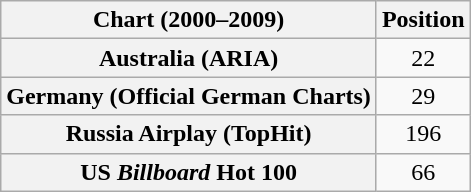<table class="wikitable plainrowheaders sortable" style="text-align:center">
<tr>
<th scope="col">Chart (2000–2009)</th>
<th scope="col">Position</th>
</tr>
<tr>
<th scope="row">Australia (ARIA)</th>
<td style="text-align:center;">22</td>
</tr>
<tr>
<th scope="row">Germany (Official German Charts)</th>
<td style="text-align:center;">29</td>
</tr>
<tr>
<th scope="row">Russia Airplay (TopHit)</th>
<td>196</td>
</tr>
<tr>
<th scope="row">US <em>Billboard</em> Hot 100</th>
<td style="text-align:center;">66</td>
</tr>
</table>
